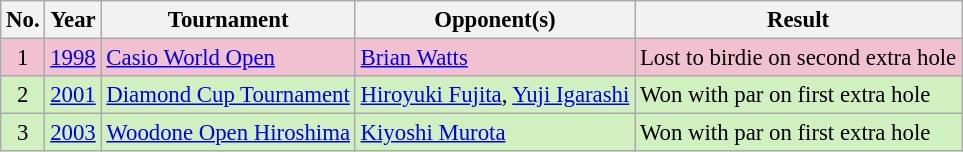<table class="wikitable" style="font-size:95%;">
<tr>
<th>No.</th>
<th>Year</th>
<th>Tournament</th>
<th>Opponent(s)</th>
<th>Result</th>
</tr>
<tr style="background:#F2C1D1;">
<td align=center>1</td>
<td><a href='#'>1998</a></td>
<td><a href='#'>Casio World Open</a></td>
<td> <a href='#'>Brian Watts</a></td>
<td>Lost to birdie on second extra hole</td>
</tr>
<tr style="background:#D0F0C0;">
<td align=center>2</td>
<td><a href='#'>2001</a></td>
<td><a href='#'>Diamond Cup Tournament</a></td>
<td> <a href='#'>Hiroyuki Fujita</a>,  <a href='#'>Yuji Igarashi</a></td>
<td>Won with par on first extra hole</td>
</tr>
<tr style="background:#D0F0C0;">
<td align=center>3</td>
<td><a href='#'>2003</a></td>
<td><a href='#'>Woodone Open Hiroshima</a></td>
<td> <a href='#'>Kiyoshi Murota</a></td>
<td>Won with par on first extra hole</td>
</tr>
</table>
